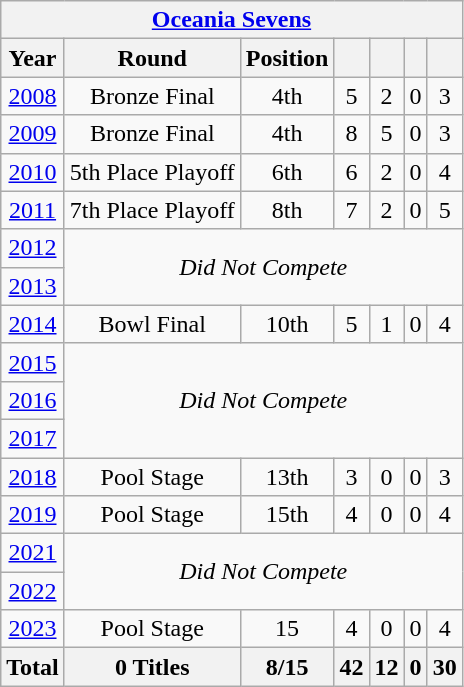<table class="wikitable" style="text-align: center;">
<tr>
<th colspan="7"><a href='#'>Oceania Sevens</a></th>
</tr>
<tr>
<th>Year</th>
<th>Round</th>
<th>Position</th>
<th></th>
<th></th>
<th></th>
<th></th>
</tr>
<tr>
<td> <a href='#'>2008</a></td>
<td>Bronze Final</td>
<td>4th</td>
<td>5</td>
<td>2</td>
<td>0</td>
<td>3</td>
</tr>
<tr>
<td> <a href='#'>2009</a></td>
<td>Bronze Final</td>
<td>4th</td>
<td>8</td>
<td>5</td>
<td>0</td>
<td>3</td>
</tr>
<tr>
<td> <a href='#'>2010</a></td>
<td>5th Place Playoff</td>
<td>6th</td>
<td>6</td>
<td>2</td>
<td>0</td>
<td>4</td>
</tr>
<tr>
<td> <a href='#'>2011</a></td>
<td>7th Place Playoff</td>
<td>8th</td>
<td>7</td>
<td>2</td>
<td>0</td>
<td>5</td>
</tr>
<tr>
<td> <a href='#'>2012</a></td>
<td colspan="6" rowspan="2"><em>Did Not Compete</em></td>
</tr>
<tr>
<td> <a href='#'>2013</a></td>
</tr>
<tr>
<td> <a href='#'>2014</a></td>
<td>Bowl Final</td>
<td>10th</td>
<td>5</td>
<td>1</td>
<td>0</td>
<td>4</td>
</tr>
<tr>
<td> <a href='#'>2015</a></td>
<td colspan="6" rowspan="3"><em>Did Not Compete</em></td>
</tr>
<tr>
<td> <a href='#'>2016</a></td>
</tr>
<tr>
<td> <a href='#'>2017</a></td>
</tr>
<tr>
<td> <a href='#'>2018</a></td>
<td>Pool Stage</td>
<td>13th</td>
<td>3</td>
<td>0</td>
<td>0</td>
<td>3</td>
</tr>
<tr>
<td> <a href='#'>2019</a></td>
<td>Pool Stage</td>
<td>15th</td>
<td>4</td>
<td>0</td>
<td>0</td>
<td>4</td>
</tr>
<tr>
<td> <a href='#'>2021</a></td>
<td colspan="6" rowspan="2"><em>Did Not Compete</em></td>
</tr>
<tr>
<td> <a href='#'>2022</a></td>
</tr>
<tr>
<td> <a href='#'>2023</a></td>
<td>Pool Stage</td>
<td>15</td>
<td>4</td>
<td>0</td>
<td>0</td>
<td>4</td>
</tr>
<tr>
<th>Total</th>
<th>0 Titles</th>
<th>8/15</th>
<th>42</th>
<th>12</th>
<th>0</th>
<th>30</th>
</tr>
</table>
